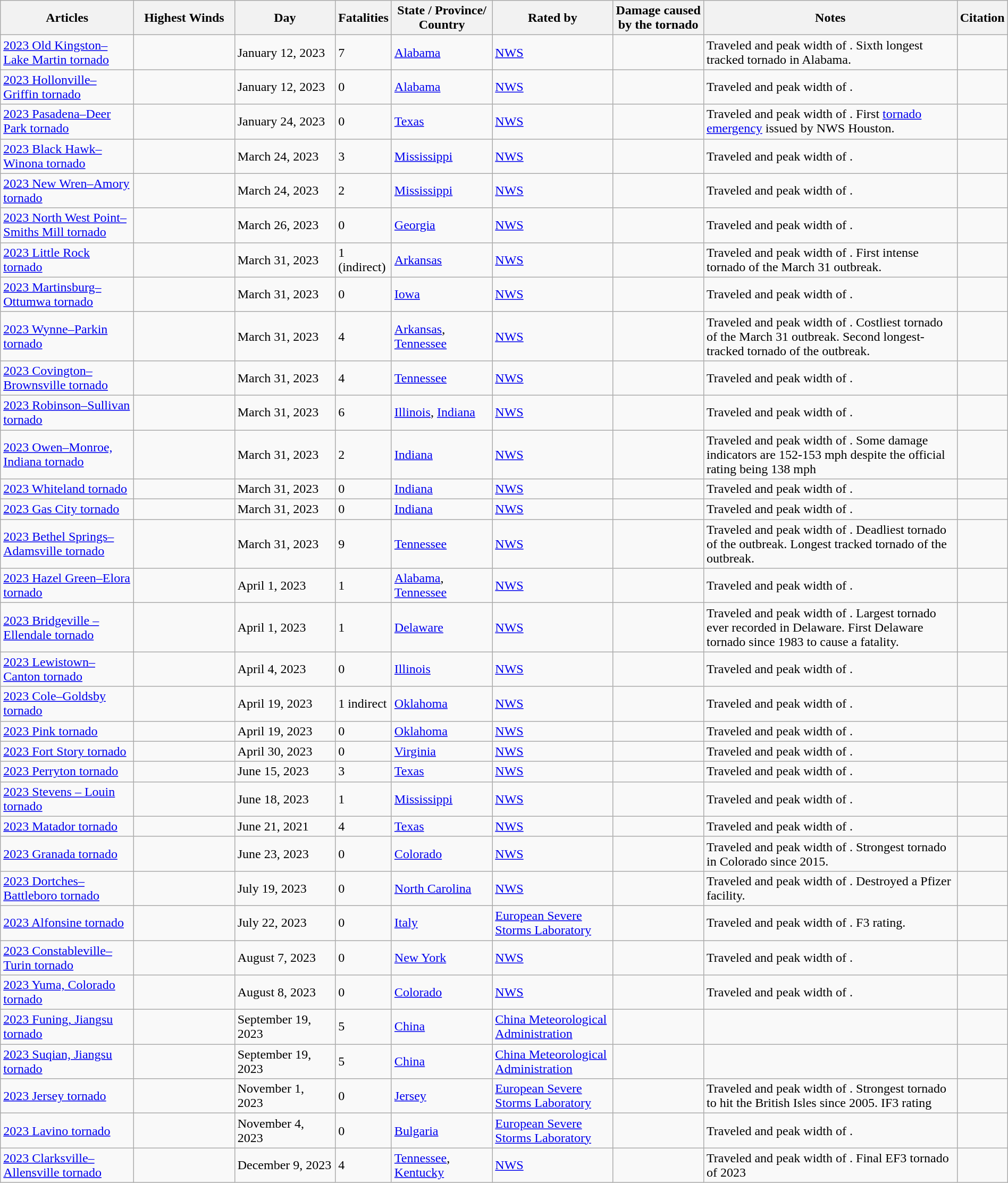<table class="wikitable sortable" style="width:100%;">
<tr>
<th>Articles</th>
<th scope="col" style="width:10%; text-align:center;">Highest Winds</th>
<th scope="col" style="width:10%; text-align:center;">Day</th>
<th scope="col" style="width:5%; text-align:center;">Fatalities</th>
<th scope="col" style="width:10%; text-align:center;">State / Province/ Country</th>
<th>Rated by</th>
<th>Damage caused by the tornado</th>
<th>Notes</th>
<th>Citation</th>
</tr>
<tr>
<td><a href='#'>2023 Old Kingston–Lake Martin tornado</a></td>
<td></td>
<td>January 12, 2023</td>
<td>7</td>
<td><a href='#'>Alabama</a></td>
<td><a href='#'>NWS</a></td>
<td></td>
<td>Traveled  and peak width of . Sixth longest tracked tornado in Alabama.</td>
<td></td>
</tr>
<tr>
<td><a href='#'>2023 Hollonville–Griffin tornado</a></td>
<td></td>
<td>January 12, 2023</td>
<td>0</td>
<td><a href='#'>Alabama</a></td>
<td><a href='#'>NWS</a></td>
<td></td>
<td>Traveled  and peak width of .</td>
<td></td>
</tr>
<tr>
<td><a href='#'>2023 Pasadena–Deer Park tornado</a></td>
<td></td>
<td>January 24, 2023</td>
<td>0</td>
<td><a href='#'>Texas</a></td>
<td><a href='#'>NWS</a></td>
<td></td>
<td>Traveled  and peak width of . First <a href='#'>tornado emergency</a> issued by NWS Houston.</td>
<td></td>
</tr>
<tr>
<td><a href='#'>2023 Black Hawk–Winona tornado</a></td>
<td></td>
<td>March 24, 2023</td>
<td>3</td>
<td><a href='#'>Mississippi</a></td>
<td><a href='#'>NWS</a></td>
<td></td>
<td>Traveled  and peak width of .</td>
<td></td>
</tr>
<tr>
<td><a href='#'>2023 New Wren–Amory tornado</a></td>
<td></td>
<td>March 24, 2023</td>
<td>2</td>
<td><a href='#'>Mississippi</a></td>
<td><a href='#'>NWS</a></td>
<td></td>
<td>Traveled  and peak width of .</td>
<td></td>
</tr>
<tr>
<td><a href='#'>2023 North West Point–Smiths Mill tornado</a></td>
<td></td>
<td>March 26, 2023</td>
<td>0</td>
<td><a href='#'>Georgia</a></td>
<td><a href='#'>NWS</a></td>
<td></td>
<td>Traveled  and peak width of .</td>
<td></td>
</tr>
<tr>
<td><a href='#'>2023 Little Rock tornado</a></td>
<td></td>
<td>March 31, 2023</td>
<td>1 (indirect)</td>
<td><a href='#'>Arkansas</a></td>
<td><a href='#'>NWS</a></td>
<td></td>
<td>Traveled  and peak width of . First intense tornado of the March 31 outbreak.</td>
<td></td>
</tr>
<tr>
<td><a href='#'>2023 Martinsburg–Ottumwa tornado</a></td>
<td></td>
<td>March 31, 2023</td>
<td>0</td>
<td><a href='#'>Iowa</a></td>
<td><a href='#'>NWS</a></td>
<td></td>
<td>Traveled  and peak width of .</td>
<td></td>
</tr>
<tr>
<td><a href='#'>2023 Wynne–Parkin tornado</a></td>
<td></td>
<td>March 31, 2023</td>
<td>4</td>
<td><a href='#'>Arkansas</a>, <a href='#'>Tennessee</a></td>
<td><a href='#'>NWS</a></td>
<td></td>
<td>Traveled  and peak width of . Costliest tornado of the March 31 outbreak. Second longest-tracked tornado of the outbreak.</td>
<td></td>
</tr>
<tr>
<td><a href='#'>2023 Covington–Brownsville tornado</a></td>
<td></td>
<td>March 31, 2023</td>
<td>4</td>
<td><a href='#'>Tennessee</a></td>
<td><a href='#'>NWS</a></td>
<td></td>
<td>Traveled  and peak width of .</td>
<td></td>
</tr>
<tr>
<td><a href='#'>2023 Robinson–Sullivan tornado</a></td>
<td></td>
<td>March 31, 2023</td>
<td>6</td>
<td><a href='#'>Illinois</a>, <a href='#'>Indiana</a></td>
<td><a href='#'>NWS</a></td>
<td></td>
<td>Traveled  and peak width of .</td>
<td></td>
</tr>
<tr>
<td><a href='#'>2023 Owen–Monroe, Indiana tornado</a></td>
<td></td>
<td>March 31, 2023</td>
<td>2</td>
<td><a href='#'>Indiana</a></td>
<td><a href='#'>NWS</a></td>
<td></td>
<td>Traveled  and peak width of . Some damage indicators are 152-153 mph despite the official rating being 138 mph</td>
<td></td>
</tr>
<tr>
<td><a href='#'>2023 Whiteland tornado</a></td>
<td></td>
<td>March 31, 2023</td>
<td>0</td>
<td><a href='#'>Indiana</a></td>
<td><a href='#'>NWS</a></td>
<td></td>
<td>Traveled  and peak width of .</td>
<td></td>
</tr>
<tr>
<td><a href='#'>2023 Gas City tornado</a></td>
<td></td>
<td>March 31, 2023</td>
<td>0</td>
<td><a href='#'>Indiana</a></td>
<td><a href='#'>NWS</a></td>
<td></td>
<td>Traveled  and peak width of .</td>
<td></td>
</tr>
<tr>
<td><a href='#'>2023 Bethel Springs–Adamsville tornado</a></td>
<td></td>
<td>March 31, 2023</td>
<td>9</td>
<td><a href='#'>Tennessee</a></td>
<td><a href='#'>NWS</a></td>
<td></td>
<td>Traveled  and peak width of . Deadliest tornado of the outbreak. Longest tracked tornado of the outbreak.</td>
<td></td>
</tr>
<tr>
<td><a href='#'>2023 Hazel Green–Elora tornado</a></td>
<td></td>
<td>April 1, 2023</td>
<td>1</td>
<td><a href='#'>Alabama</a>, <a href='#'>Tennessee</a></td>
<td><a href='#'>NWS</a></td>
<td></td>
<td>Traveled  and peak width of .</td>
<td></td>
</tr>
<tr>
<td><a href='#'>2023 Bridgeville –Ellendale tornado</a></td>
<td></td>
<td>April 1, 2023</td>
<td>1</td>
<td><a href='#'>Delaware</a></td>
<td><a href='#'>NWS</a></td>
<td></td>
<td>Traveled  and peak width of . Largest tornado ever recorded in Delaware. First Delaware tornado since 1983 to cause a fatality.</td>
<td></td>
</tr>
<tr>
<td><a href='#'>2023 Lewistown–Canton tornado</a></td>
<td></td>
<td>April 4, 2023</td>
<td>0</td>
<td><a href='#'>Illinois</a></td>
<td><a href='#'>NWS</a></td>
<td></td>
<td>Traveled  and peak width of .</td>
<td></td>
</tr>
<tr>
<td><a href='#'>2023 Cole–Goldsby tornado</a></td>
<td></td>
<td>April 19, 2023</td>
<td>1 indirect</td>
<td><a href='#'>Oklahoma</a></td>
<td><a href='#'>NWS</a></td>
<td></td>
<td>Traveled  and peak width of .</td>
<td></td>
</tr>
<tr>
<td><a href='#'>2023 Pink tornado</a></td>
<td></td>
<td>April 19, 2023</td>
<td>0</td>
<td><a href='#'>Oklahoma</a></td>
<td><a href='#'>NWS</a></td>
<td></td>
<td>Traveled  and peak width of .</td>
<td></td>
</tr>
<tr>
<td><a href='#'>2023 Fort Story tornado</a></td>
<td></td>
<td>April 30, 2023</td>
<td>0</td>
<td><a href='#'>Virginia</a></td>
<td><a href='#'>NWS</a></td>
<td></td>
<td>Traveled  and peak width of .</td>
<td></td>
</tr>
<tr>
<td><a href='#'>2023 Perryton tornado</a></td>
<td></td>
<td>June 15, 2023</td>
<td>3</td>
<td><a href='#'>Texas</a></td>
<td><a href='#'>NWS</a></td>
<td></td>
<td>Traveled  and peak width of .</td>
<td></td>
</tr>
<tr>
<td><a href='#'>2023 Stevens – Louin tornado</a></td>
<td></td>
<td>June 18, 2023</td>
<td>1</td>
<td><a href='#'>Mississippi</a></td>
<td><a href='#'>NWS</a></td>
<td></td>
<td>Traveled  and peak width of .</td>
<td></td>
</tr>
<tr>
<td><a href='#'>2023 Matador tornado</a></td>
<td></td>
<td>June 21, 2021</td>
<td>4</td>
<td><a href='#'>Texas</a></td>
<td><a href='#'>NWS</a></td>
<td></td>
<td>Traveled  and peak width of .</td>
<td></td>
</tr>
<tr>
<td><a href='#'>2023 Granada tornado</a></td>
<td></td>
<td>June 23, 2023</td>
<td>0</td>
<td><a href='#'>Colorado</a></td>
<td><a href='#'>NWS</a></td>
<td></td>
<td>Traveled  and peak width of . Strongest tornado in Colorado since 2015.</td>
<td></td>
</tr>
<tr>
<td><a href='#'>2023 Dortches–Battleboro tornado</a></td>
<td></td>
<td>July 19, 2023</td>
<td>0</td>
<td><a href='#'>North Carolina</a></td>
<td><a href='#'>NWS</a></td>
<td></td>
<td>Traveled  and peak width of . Destroyed a Pfizer facility.</td>
<td></td>
</tr>
<tr>
<td><a href='#'>2023 Alfonsine tornado</a></td>
<td></td>
<td>July 22, 2023</td>
<td>0</td>
<td><a href='#'>Italy</a></td>
<td><a href='#'>European Severe Storms Laboratory</a></td>
<td></td>
<td>Traveled  and peak width of . F3 rating.</td>
<td></td>
</tr>
<tr>
<td><a href='#'>2023 Constableville–Turin tornado</a></td>
<td></td>
<td>August 7, 2023</td>
<td>0</td>
<td><a href='#'>New York</a></td>
<td><a href='#'>NWS</a></td>
<td></td>
<td>Traveled  and peak width of .</td>
<td></td>
</tr>
<tr>
<td><a href='#'>2023 Yuma, Colorado tornado</a></td>
<td></td>
<td>August 8, 2023</td>
<td>0</td>
<td><a href='#'>Colorado</a></td>
<td><a href='#'>NWS</a></td>
<td></td>
<td>Traveled  and peak width of .</td>
<td></td>
</tr>
<tr>
<td><a href='#'>2023 Funing, Jiangsu tornado</a></td>
<td></td>
<td>September 19, 2023</td>
<td>5</td>
<td><a href='#'>China</a></td>
<td><a href='#'>China Meteorological Administration</a></td>
<td></td>
<td></td>
<td></td>
</tr>
<tr>
<td><a href='#'>2023 Suqian, Jiangsu tornado</a></td>
<td></td>
<td>September 19, 2023</td>
<td>5</td>
<td><a href='#'>China</a></td>
<td><a href='#'>China Meteorological Administration</a></td>
<td></td>
<td></td>
<td></td>
</tr>
<tr>
<td><a href='#'>2023 Jersey tornado</a></td>
<td></td>
<td>November 1, 2023</td>
<td>0</td>
<td><a href='#'>Jersey</a></td>
<td><a href='#'>European Severe Storms Laboratory</a></td>
<td></td>
<td>Traveled  and peak width of . Strongest tornado to hit the British Isles since 2005. IF3 rating</td>
<td></td>
</tr>
<tr>
<td><a href='#'>2023 Lavino tornado</a></td>
<td></td>
<td>November 4, 2023</td>
<td>0</td>
<td><a href='#'>Bulgaria</a></td>
<td><a href='#'>European Severe Storms Laboratory</a></td>
<td></td>
<td>Traveled  and peak width of .</td>
<td></td>
</tr>
<tr>
<td><a href='#'>2023 Clarksville–Allensville tornado</a></td>
<td></td>
<td>December 9, 2023</td>
<td>4</td>
<td><a href='#'>Tennessee</a>, <a href='#'>Kentucky</a></td>
<td><a href='#'>NWS</a></td>
<td></td>
<td>Traveled  and peak width of . Final EF3 tornado of 2023</td>
<td></td>
</tr>
</table>
